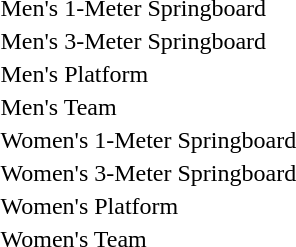<table>
<tr>
<td>Men's 1-Meter Springboard</td>
<td></td>
<td></td>
<td></td>
</tr>
<tr>
<td>Men's 3-Meter Springboard</td>
<td></td>
<td></td>
<td></td>
</tr>
<tr>
<td>Men's Platform</td>
<td></td>
<td></td>
<td></td>
</tr>
<tr>
<td>Men's Team</td>
<td></td>
<td></td>
<td></td>
</tr>
<tr>
<td>Women's 1-Meter Springboard</td>
<td></td>
<td></td>
<td></td>
</tr>
<tr>
<td>Women's 3-Meter Springboard</td>
<td></td>
<td></td>
<td></td>
</tr>
<tr>
<td>Women's Platform</td>
<td></td>
<td></td>
<td></td>
</tr>
<tr>
<td>Women's Team</td>
<td></td>
<td></td>
<td></td>
</tr>
</table>
